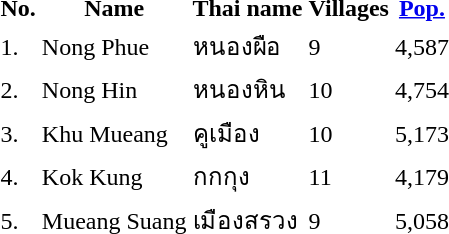<table>
<tr>
<th>No.</th>
<th>Name</th>
<th>Thai name</th>
<th>Villages</th>
<th><a href='#'>Pop.</a></th>
</tr>
<tr>
<td>1.</td>
<td>Nong Phue</td>
<td>หนองผือ</td>
<td>9</td>
<td>4,587</td>
<td></td>
</tr>
<tr>
<td>2.</td>
<td>Nong Hin</td>
<td>หนองหิน</td>
<td>10</td>
<td>4,754</td>
<td></td>
</tr>
<tr>
<td>3.</td>
<td>Khu Mueang</td>
<td>คูเมือง</td>
<td>10</td>
<td>5,173</td>
<td></td>
</tr>
<tr>
<td>4.</td>
<td>Kok Kung</td>
<td>กกกุง</td>
<td>11</td>
<td>4,179</td>
<td></td>
</tr>
<tr>
<td>5.</td>
<td>Mueang Suang</td>
<td>เมืองสรวง</td>
<td>9</td>
<td>5,058</td>
<td></td>
</tr>
</table>
